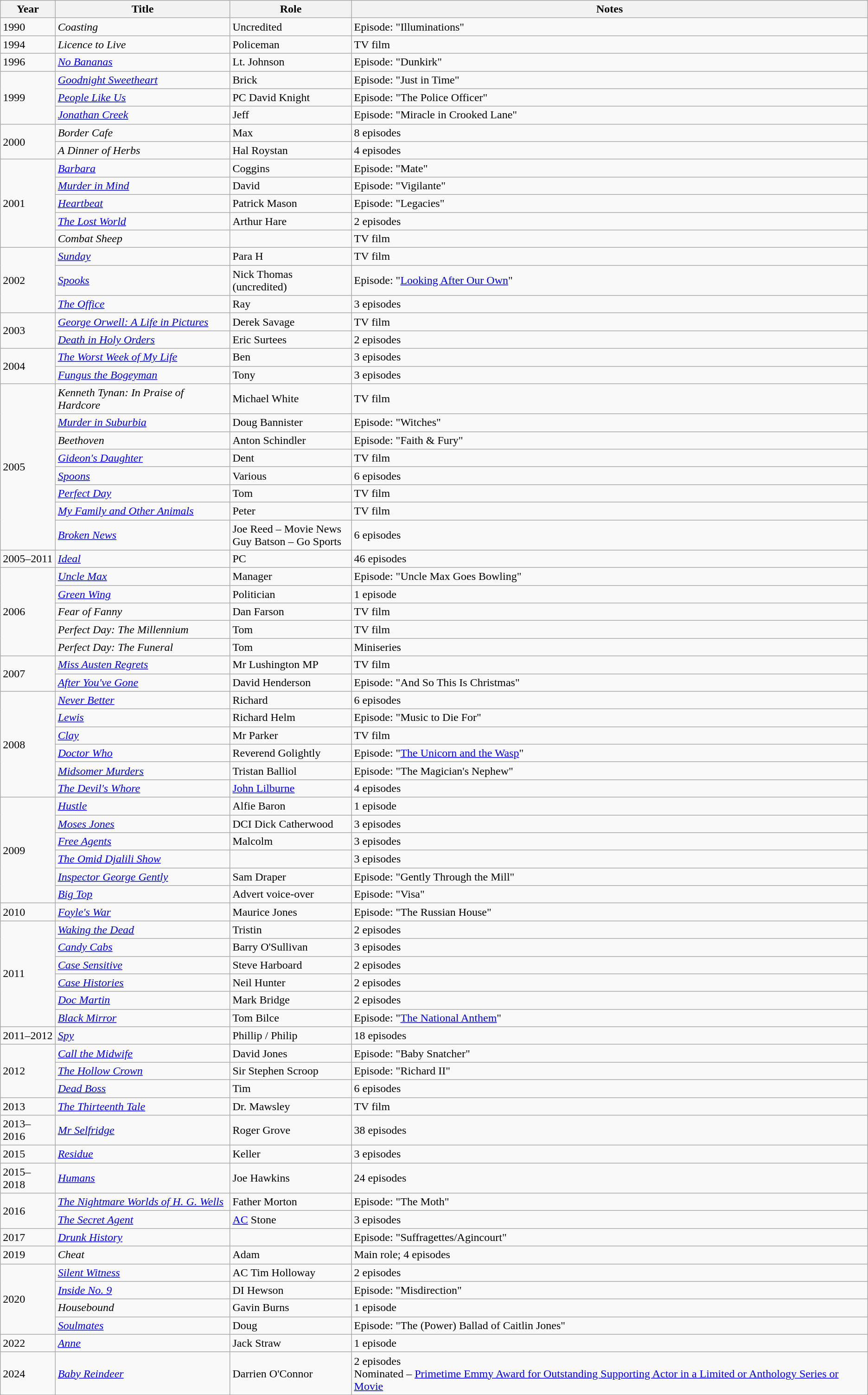<table class="wikitable sortable">
<tr>
<th>Year</th>
<th>Title</th>
<th>Role</th>
<th class="unsortable">Notes</th>
</tr>
<tr>
<td>1990</td>
<td><em>Coasting</em></td>
<td>Uncredited</td>
<td>Episode: "Illuminations"</td>
</tr>
<tr>
<td>1994</td>
<td><em>Licence to Live</em></td>
<td>Policeman</td>
<td>TV film</td>
</tr>
<tr>
<td>1996</td>
<td><em><a href='#'>No Bananas</a></em></td>
<td>Lt. Johnson</td>
<td>Episode: "Dunkirk"</td>
</tr>
<tr>
<td rowspan="3">1999</td>
<td><em><a href='#'>Goodnight Sweetheart</a></em></td>
<td>Brick</td>
<td>Episode: "Just in Time"</td>
</tr>
<tr>
<td><em><a href='#'>People Like Us</a></em></td>
<td>PC David Knight</td>
<td>Episode: "The Police Officer"</td>
</tr>
<tr>
<td><em><a href='#'>Jonathan Creek</a></em></td>
<td>Jeff</td>
<td>Episode: "Miracle in Crooked Lane"</td>
</tr>
<tr>
<td rowspan="2">2000</td>
<td><em>Border Cafe</em></td>
<td>Max</td>
<td>8 episodes</td>
</tr>
<tr>
<td><em>A Dinner of Herbs</em></td>
<td>Hal Roystan</td>
<td>4 episodes</td>
</tr>
<tr>
<td rowspan="5">2001</td>
<td><em><a href='#'>Barbara</a></em></td>
<td>Coggins</td>
<td>Episode: "Mate"</td>
</tr>
<tr>
<td><em><a href='#'>Murder in Mind</a></em></td>
<td>David</td>
<td>Episode: "Vigilante"</td>
</tr>
<tr>
<td><em><a href='#'>Heartbeat</a></em></td>
<td>Patrick Mason</td>
<td>Episode: "Legacies"</td>
</tr>
<tr>
<td><em><a href='#'>The Lost World</a></em></td>
<td>Arthur Hare</td>
<td>2 episodes</td>
</tr>
<tr>
<td><em>Combat Sheep</em></td>
<td></td>
<td>TV film</td>
</tr>
<tr>
<td rowspan="3">2002</td>
<td><em><a href='#'>Sunday</a></em></td>
<td>Para H</td>
<td>TV film</td>
</tr>
<tr>
<td><em><a href='#'>Spooks</a></em></td>
<td>Nick Thomas (uncredited)</td>
<td>Episode: "<a href='#'>Looking After Our Own</a>"</td>
</tr>
<tr>
<td><em><a href='#'>The Office</a></em></td>
<td>Ray</td>
<td>3 episodes</td>
</tr>
<tr>
<td rowspan="2">2003</td>
<td><em><a href='#'>George Orwell: A Life in Pictures</a></em></td>
<td>Derek Savage</td>
<td>TV film</td>
</tr>
<tr>
<td><em><a href='#'>Death in Holy Orders</a></em></td>
<td>Eric Surtees</td>
<td>2 episodes</td>
</tr>
<tr>
<td rowspan="2">2004</td>
<td><em><a href='#'>The Worst Week of My Life</a></em></td>
<td>Ben</td>
<td>3 episodes</td>
</tr>
<tr>
<td><em><a href='#'>Fungus the Bogeyman</a></em></td>
<td>Tony</td>
<td>3 episodes</td>
</tr>
<tr>
<td rowspan="8">2005</td>
<td><em>Kenneth Tynan: In Praise of Hardcore</em></td>
<td>Michael White</td>
<td>TV film</td>
</tr>
<tr>
<td><em><a href='#'>Murder in Suburbia</a></em></td>
<td>Doug Bannister</td>
<td>Episode: "Witches"</td>
</tr>
<tr>
<td><em>Beethoven</em></td>
<td>Anton Schindler</td>
<td>Episode: "Faith & Fury"</td>
</tr>
<tr>
<td><em><a href='#'>Gideon's Daughter</a></em></td>
<td>Dent</td>
<td>TV film</td>
</tr>
<tr>
<td><em><a href='#'>Spoons</a></em></td>
<td>Various</td>
<td>6 episodes</td>
</tr>
<tr>
<td><em><a href='#'>Perfect Day</a></em></td>
<td>Tom</td>
<td>TV film</td>
</tr>
<tr>
<td><em><a href='#'>My Family and Other Animals</a></em></td>
<td>Peter</td>
<td>TV film</td>
</tr>
<tr>
<td><em><a href='#'>Broken News</a></em></td>
<td>Joe Reed – Movie News<br>Guy Batson – Go Sports</td>
<td>6 episodes</td>
</tr>
<tr>
<td>2005–2011</td>
<td><em><a href='#'>Ideal</a></em></td>
<td>PC</td>
<td>46 episodes</td>
</tr>
<tr>
<td rowspan="5">2006</td>
<td><em><a href='#'>Uncle Max</a></em></td>
<td>Manager</td>
<td>Episode: "Uncle Max Goes Bowling"</td>
</tr>
<tr>
<td><em><a href='#'>Green Wing</a></em></td>
<td>Politician</td>
<td>1 episode</td>
</tr>
<tr>
<td><em>Fear of Fanny</em></td>
<td>Dan Farson</td>
<td>TV film</td>
</tr>
<tr>
<td><em>Perfect Day: The Millennium</em></td>
<td>Tom</td>
<td>TV film</td>
</tr>
<tr>
<td><em>Perfect Day: The Funeral</em></td>
<td>Tom</td>
<td>Miniseries</td>
</tr>
<tr>
<td rowspan="2">2007</td>
<td><em><a href='#'>Miss Austen Regrets</a></em></td>
<td>Mr Lushington MP</td>
<td>TV film</td>
</tr>
<tr>
<td><em><a href='#'>After You've Gone</a></em></td>
<td>David Henderson</td>
<td>Episode: "And So This Is Christmas"</td>
</tr>
<tr>
<td rowspan="6">2008</td>
<td><em><a href='#'>Never Better</a></em></td>
<td>Richard</td>
<td>6 episodes</td>
</tr>
<tr>
<td><em><a href='#'>Lewis</a></em></td>
<td>Richard Helm</td>
<td>Episode: "Music to Die For"</td>
</tr>
<tr>
<td><em><a href='#'>Clay</a></em></td>
<td>Mr Parker</td>
<td>TV film</td>
</tr>
<tr>
<td><em><a href='#'>Doctor Who</a></em></td>
<td>Reverend Golightly</td>
<td>Episode: "<a href='#'>The Unicorn and the Wasp</a>"</td>
</tr>
<tr>
<td><em><a href='#'>Midsomer Murders</a></em></td>
<td>Tristan Balliol</td>
<td>Episode: "The Magician's Nephew"</td>
</tr>
<tr>
<td><em><a href='#'>The Devil's Whore</a></em></td>
<td><a href='#'>John Lilburne</a></td>
<td>4 episodes</td>
</tr>
<tr>
<td rowspan="6">2009</td>
<td><em><a href='#'>Hustle</a></em></td>
<td>Alfie Baron</td>
<td>1 episode</td>
</tr>
<tr>
<td><em><a href='#'>Moses Jones</a></em></td>
<td>DCI Dick Catherwood</td>
<td>3 episodes</td>
</tr>
<tr>
<td><em><a href='#'>Free Agents</a></em></td>
<td>Malcolm</td>
<td>3 episodes</td>
</tr>
<tr>
<td><em><a href='#'>The Omid Djalili Show</a></em></td>
<td></td>
<td>3 episodes</td>
</tr>
<tr>
<td><em><a href='#'>Inspector George Gently</a></em></td>
<td>Sam Draper</td>
<td>Episode: "Gently Through the Mill"</td>
</tr>
<tr>
<td><em><a href='#'>Big Top</a></em></td>
<td>Advert voice-over</td>
<td>Episode: "Visa"</td>
</tr>
<tr>
<td>2010</td>
<td><em><a href='#'>Foyle's War</a></em></td>
<td>Maurice Jones</td>
<td>Episode: "The Russian House"</td>
</tr>
<tr>
<td rowspan="6">2011</td>
<td><em><a href='#'>Waking the Dead</a></em></td>
<td>Tristin</td>
<td>2 episodes</td>
</tr>
<tr>
<td><em><a href='#'>Candy Cabs</a></em></td>
<td>Barry O'Sullivan</td>
<td>3 episodes</td>
</tr>
<tr>
<td><em><a href='#'>Case Sensitive</a></em></td>
<td>Steve Harboard</td>
<td>2 episodes</td>
</tr>
<tr>
<td><em><a href='#'>Case Histories</a></em></td>
<td>Neil Hunter</td>
<td>2 episodes</td>
</tr>
<tr>
<td><em><a href='#'>Doc Martin</a></em></td>
<td>Mark Bridge</td>
<td>2 episodes</td>
</tr>
<tr>
<td><em><a href='#'>Black Mirror</a></em></td>
<td>Tom Bilce</td>
<td>Episode: "<a href='#'>The National Anthem</a>"</td>
</tr>
<tr>
<td>2011–2012</td>
<td><em><a href='#'>Spy</a></em></td>
<td>Phillip / Philip</td>
<td>18 episodes</td>
</tr>
<tr>
<td rowspan="3">2012</td>
<td><em><a href='#'>Call the Midwife</a></em></td>
<td>David Jones</td>
<td>Episode: "Baby Snatcher"</td>
</tr>
<tr>
<td><em><a href='#'>The Hollow Crown</a></em></td>
<td>Sir Stephen Scroop</td>
<td>Episode: "Richard II"</td>
</tr>
<tr>
<td><em><a href='#'>Dead Boss</a></em></td>
<td>Tim</td>
<td>6 episodes</td>
</tr>
<tr>
<td>2013</td>
<td><em><a href='#'>The Thirteenth Tale</a></em></td>
<td>Dr. Mawsley</td>
<td>TV film</td>
</tr>
<tr>
<td>2013–2016</td>
<td><em><a href='#'>Mr Selfridge</a></em></td>
<td>Roger Grove</td>
<td>38 episodes</td>
</tr>
<tr>
<td>2015</td>
<td><em><a href='#'>Residue</a></em></td>
<td>Keller</td>
<td>3 episodes</td>
</tr>
<tr>
<td>2015–2018</td>
<td><em><a href='#'>Humans</a></em></td>
<td>Joe Hawkins</td>
<td>24 episodes</td>
</tr>
<tr>
<td rowspan="2">2016</td>
<td><em><a href='#'>The Nightmare Worlds of H. G. Wells</a></em></td>
<td>Father Morton</td>
<td>Episode: "The Moth"</td>
</tr>
<tr>
<td><em><a href='#'>The Secret Agent</a></em></td>
<td><a href='#'>AC</a> Stone</td>
<td>3 episodes</td>
</tr>
<tr>
<td>2017</td>
<td><em><a href='#'>Drunk History</a></em></td>
<td></td>
<td>Episode: "Suffragettes/Agincourt"</td>
</tr>
<tr>
<td>2019</td>
<td><em>Cheat</em></td>
<td>Adam</td>
<td>Main role; 4 episodes</td>
</tr>
<tr>
<td rowspan="4">2020</td>
<td><em><a href='#'>Silent Witness</a></em></td>
<td>AC Tim Holloway</td>
<td>2 episodes</td>
</tr>
<tr>
<td><em><a href='#'>Inside No. 9</a></em></td>
<td>DI Hewson</td>
<td>Episode: "Misdirection"</td>
</tr>
<tr>
<td><em>Housebound</em></td>
<td>Gavin Burns</td>
<td>1 episode</td>
</tr>
<tr>
<td><em><a href='#'>Soulmates</a></em></td>
<td>Doug</td>
<td>Episode: "The (Power) Ballad of Caitlin Jones"</td>
</tr>
<tr>
<td>2022</td>
<td><em><a href='#'>Anne</a></em></td>
<td>Jack Straw</td>
<td>1 episode</td>
</tr>
<tr>
<td>2024</td>
<td><em><a href='#'>Baby Reindeer</a></em></td>
<td>Darrien O'Connor</td>
<td>2 episodes <br> Nominated – <a href='#'>Primetime Emmy Award for Outstanding Supporting Actor in a Limited or Anthology Series or Movie</a></td>
</tr>
</table>
